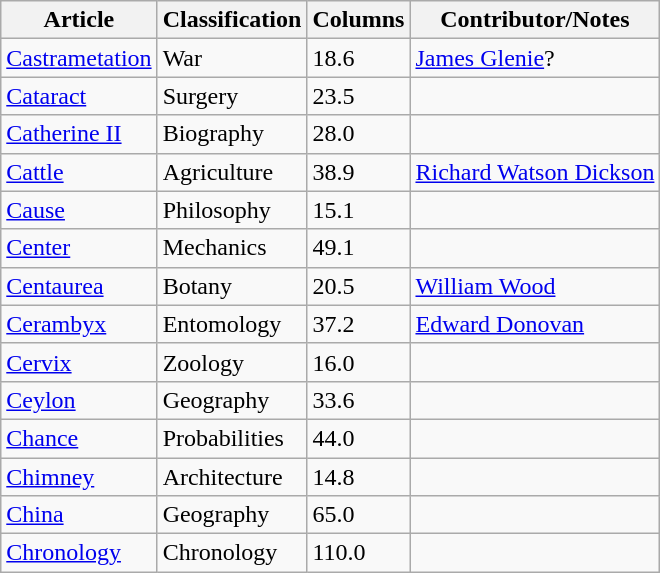<table class="wikitable">
<tr>
<th>Article</th>
<th>Classification</th>
<th>Columns</th>
<th>Contributor/Notes</th>
</tr>
<tr>
<td><a href='#'>Castrametation</a></td>
<td>War</td>
<td>18.6</td>
<td><a href='#'>James Glenie</a>?</td>
</tr>
<tr>
<td><a href='#'>Cataract</a></td>
<td>Surgery</td>
<td>23.5</td>
<td></td>
</tr>
<tr>
<td><a href='#'>Catherine II</a></td>
<td>Biography</td>
<td>28.0</td>
<td></td>
</tr>
<tr>
<td><a href='#'>Cattle</a></td>
<td>Agriculture</td>
<td>38.9</td>
<td><a href='#'>Richard Watson Dickson</a></td>
</tr>
<tr>
<td><a href='#'>Cause</a></td>
<td>Philosophy</td>
<td>15.1</td>
<td></td>
</tr>
<tr>
<td><a href='#'>Center</a></td>
<td>Mechanics</td>
<td>49.1</td>
<td></td>
</tr>
<tr>
<td><a href='#'>Centaurea</a></td>
<td>Botany</td>
<td>20.5</td>
<td><a href='#'>William Wood</a></td>
</tr>
<tr>
<td><a href='#'>Cerambyx</a></td>
<td>Entomology</td>
<td>37.2</td>
<td><a href='#'>Edward Donovan</a></td>
</tr>
<tr>
<td><a href='#'>Cervix</a></td>
<td>Zoology</td>
<td>16.0</td>
<td></td>
</tr>
<tr>
<td><a href='#'>Ceylon</a></td>
<td>Geography</td>
<td>33.6</td>
<td></td>
</tr>
<tr>
<td><a href='#'>Chance</a></td>
<td>Probabilities</td>
<td>44.0</td>
<td></td>
</tr>
<tr>
<td><a href='#'>Chimney</a></td>
<td>Architecture</td>
<td>14.8</td>
<td></td>
</tr>
<tr>
<td><a href='#'>China</a></td>
<td>Geography</td>
<td>65.0</td>
<td></td>
</tr>
<tr>
<td><a href='#'>Chronology</a></td>
<td>Chronology</td>
<td>110.0</td>
<td></td>
</tr>
</table>
